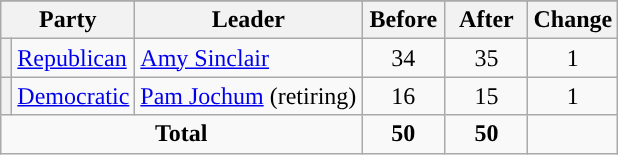<table class="wikitable" style="text-align:center;">
<tr>
</tr>
<tr>
<th colspan="2">Party</th>
<th>Leader</th>
<th style="width:3em">Before</th>
<th style="width:3em">After</th>
<th style="width:3em">Change</th>
</tr>
<tr>
<th style="background-color:"></th>
<td style="text-align:left;"><a href='#'>Republican</a></td>
<td style="text-align:left;"><a href='#'>Amy Sinclair</a></td>
<td>34</td>
<td>35</td>
<td> 1</td>
</tr>
<tr>
<th style="background-color:"></th>
<td style="text-align:left;"><a href='#'>Democratic</a></td>
<td style="text-align:left;"><a href='#'>Pam Jochum</a> (retiring)</td>
<td>16</td>
<td>15</td>
<td> 1</td>
</tr>
<tr>
<td colspan="3"><strong>Total</strong></td>
<td><strong>50</strong></td>
<td><strong>50</strong></td>
<td></td>
</tr>
</table>
